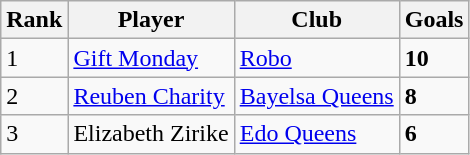<table class="wikitable" style="text-align: left;">
<tr>
<th>Rank</th>
<th>Player</th>
<th>Club</th>
<th>Goals</th>
</tr>
<tr>
<td>1</td>
<td align="left"> <a href='#'>Gift Monday</a></td>
<td align="left"><a href='#'>Robo</a></td>
<td><strong>10</strong></td>
</tr>
<tr>
<td>2</td>
<td align="left"> <a href='#'>Reuben Charity</a></td>
<td align="left"><a href='#'>Bayelsa Queens</a></td>
<td><strong>8</strong></td>
</tr>
<tr>
<td>3</td>
<td align=left> Elizabeth Zirike</td>
<td align="left"><a href='#'>Edo Queens</a></td>
<td><strong>6</strong></td>
</tr>
</table>
